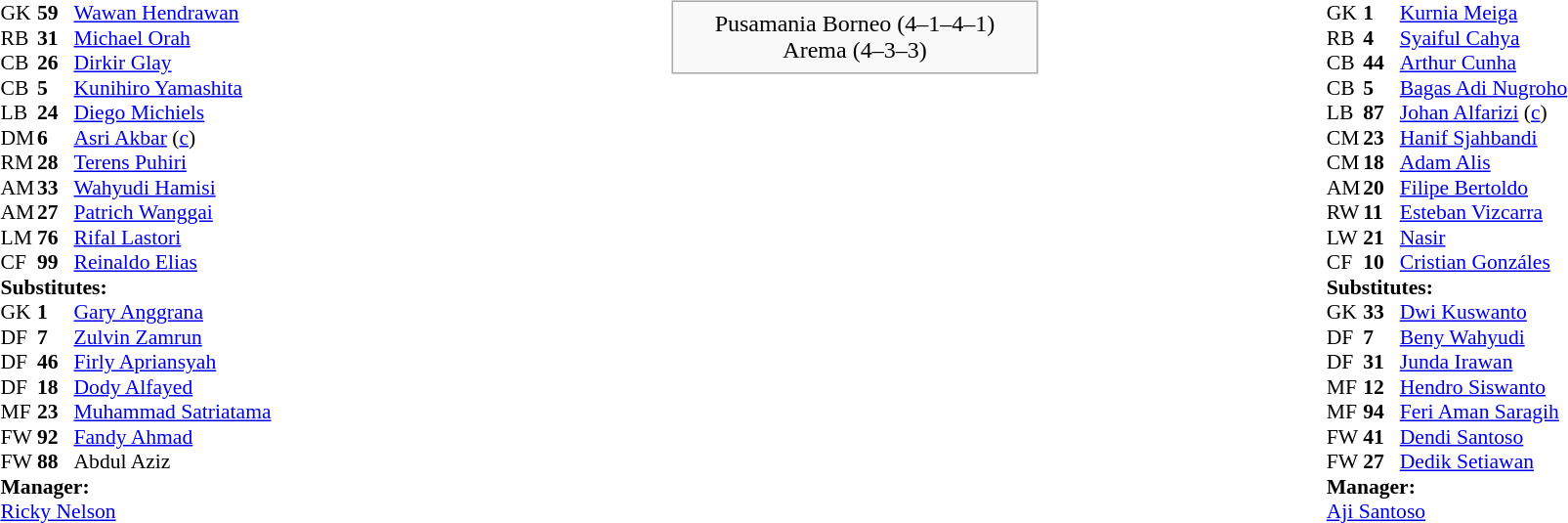<table style="width:100%">
<tr>
<td style="vertical-align:top; width:40%"><br><table style="font-size: 90%" cellspacing="0" cellpadding="0">
<tr>
<th width=25></th>
<th width=25></th>
</tr>
<tr>
<td>GK</td>
<td><strong>59</strong></td>
<td> <a href='#'>Wawan Hendrawan</a></td>
</tr>
<tr>
<td>RB</td>
<td><strong>31</strong></td>
<td> <a href='#'>Michael Orah</a></td>
<td></td>
<td></td>
</tr>
<tr>
<td>CB</td>
<td><strong>26</strong></td>
<td> <a href='#'>Dirkir Glay</a></td>
</tr>
<tr>
<td>CB</td>
<td><strong>5</strong></td>
<td> <a href='#'>Kunihiro Yamashita</a></td>
<td></td>
<td></td>
</tr>
<tr>
<td>LB</td>
<td><strong>24</strong></td>
<td> <a href='#'>Diego Michiels</a></td>
</tr>
<tr>
<td>DM</td>
<td><strong>6</strong></td>
<td> <a href='#'>Asri Akbar</a> (<a href='#'>c</a>)</td>
</tr>
<tr>
<td>RM</td>
<td><strong>28</strong></td>
<td> <a href='#'>Terens Puhiri</a></td>
<td></td>
<td></td>
</tr>
<tr>
<td>AM</td>
<td><strong>33</strong></td>
<td> <a href='#'>Wahyudi Hamisi</a></td>
</tr>
<tr>
<td>AM</td>
<td><strong>27</strong></td>
<td> <a href='#'>Patrich Wanggai</a></td>
<td></td>
</tr>
<tr>
<td>LM</td>
<td><strong>76</strong></td>
<td> <a href='#'>Rifal Lastori</a></td>
<td></td>
<td></td>
</tr>
<tr>
<td>CF</td>
<td><strong>99</strong></td>
<td> <a href='#'>Reinaldo Elias</a></td>
</tr>
<tr>
<td colspan=3><strong>Substitutes:</strong></td>
</tr>
<tr>
<td>GK</td>
<td><strong>1</strong></td>
<td> <a href='#'>Gary Anggrana</a></td>
</tr>
<tr>
<td>DF</td>
<td><strong>7</strong></td>
<td> <a href='#'>Zulvin Zamrun</a></td>
</tr>
<tr>
<td>DF</td>
<td><strong>46</strong></td>
<td> <a href='#'>Firly Apriansyah</a></td>
<td></td>
<td></td>
</tr>
<tr>
<td>DF</td>
<td><strong>18</strong></td>
<td> <a href='#'>Dody Alfayed</a></td>
</tr>
<tr>
<td>MF</td>
<td><strong>23</strong></td>
<td> <a href='#'>Muhammad Satriatama</a></td>
</tr>
<tr>
<td>FW</td>
<td><strong>92</strong></td>
<td> <a href='#'>Fandy Ahmad</a></td>
<td></td>
<td></td>
</tr>
<tr>
<td>FW</td>
<td><strong>88</strong></td>
<td> Abdul Aziz</td>
<td></td>
<td></td>
</tr>
<tr>
<td colspan=3><strong>Manager:</strong></td>
</tr>
<tr>
<td colspan=4> <a href='#'>Ricky Nelson</a></td>
</tr>
</table>
</td>
<td valign="top"><br><table role="presentation" class="infobox" style="width:250px;">
<tr>
<td style="text-align:center;">Pusamania Borneo (4–1–4–1)<br>
























Arema (4–3–3)</td>
</tr>
</table>
</td>
<td valign="top"></td>
<td style="vertical-align:top; width:50%"><br><table cellspacing="0" cellpadding="0" style="font-size:90%; margin:auto">
<tr>
<th width=25></th>
<th width=25></th>
</tr>
<tr>
<td>GK</td>
<td><strong>1</strong></td>
<td> <a href='#'>Kurnia Meiga</a></td>
<td></td>
</tr>
<tr>
<td>RB</td>
<td><strong>4</strong></td>
<td> <a href='#'>Syaiful Cahya</a></td>
<td></td>
<td></td>
</tr>
<tr>
<td>CB</td>
<td><strong>44</strong></td>
<td> <a href='#'>Arthur Cunha</a></td>
<td></td>
</tr>
<tr>
<td>CB</td>
<td><strong>5</strong></td>
<td> <a href='#'>Bagas Adi Nugroho</a></td>
</tr>
<tr>
<td>LB</td>
<td><strong>87</strong></td>
<td> <a href='#'>Johan Alfarizi</a> (<a href='#'>c</a>)</td>
</tr>
<tr>
<td>CM</td>
<td><strong>23</strong></td>
<td> <a href='#'>Hanif Sjahbandi</a></td>
<td></td>
<td></td>
</tr>
<tr>
<td>CM</td>
<td><strong>18</strong></td>
<td> <a href='#'>Adam Alis</a></td>
</tr>
<tr>
<td>AM</td>
<td><strong>20</strong></td>
<td> <a href='#'>Filipe Bertoldo</a></td>
<td></td>
<td></td>
</tr>
<tr>
<td>RW</td>
<td><strong>11</strong></td>
<td> <a href='#'>Esteban Vizcarra</a></td>
</tr>
<tr>
<td>LW</td>
<td><strong>21</strong></td>
<td> <a href='#'>Nasir</a></td>
<td></td>
<td></td>
</tr>
<tr>
<td>CF</td>
<td><strong>10</strong></td>
<td> <a href='#'>Cristian Gonzáles</a></td>
</tr>
<tr>
<td colspan=3><strong>Substitutes:</strong></td>
</tr>
<tr>
<td>GK</td>
<td><strong>33</strong></td>
<td> <a href='#'>Dwi Kuswanto</a></td>
</tr>
<tr>
<td>DF</td>
<td><strong>7</strong></td>
<td> <a href='#'>Beny Wahyudi</a></td>
<td></td>
<td></td>
</tr>
<tr>
<td>DF</td>
<td><strong>31</strong></td>
<td> <a href='#'>Junda Irawan</a></td>
</tr>
<tr>
<td>MF</td>
<td><strong>12</strong></td>
<td> <a href='#'>Hendro Siswanto</a></td>
</tr>
<tr>
<td>MF</td>
<td><strong>94</strong></td>
<td> <a href='#'>Feri Aman Saragih</a></td>
<td></td>
<td></td>
</tr>
<tr>
<td>FW</td>
<td><strong>41</strong></td>
<td> <a href='#'>Dendi Santoso</a></td>
</tr>
<tr>
<td>FW</td>
<td><strong>27</strong></td>
<td> <a href='#'>Dedik Setiawan</a></td>
<td></td>
<td></td>
</tr>
<tr>
<td colspan=3><strong>Manager:</strong></td>
</tr>
<tr>
<td colspan=4> <a href='#'>Aji Santoso</a></td>
</tr>
</table>
</td>
</tr>
</table>
